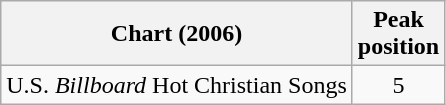<table class="wikitable sortable">
<tr>
<th align="left">Chart (2006)</th>
<th align="center">Peak<br>position</th>
</tr>
<tr>
<td align="left">U.S. <em>Billboard</em> Hot Christian Songs</td>
<td align="center">5</td>
</tr>
</table>
